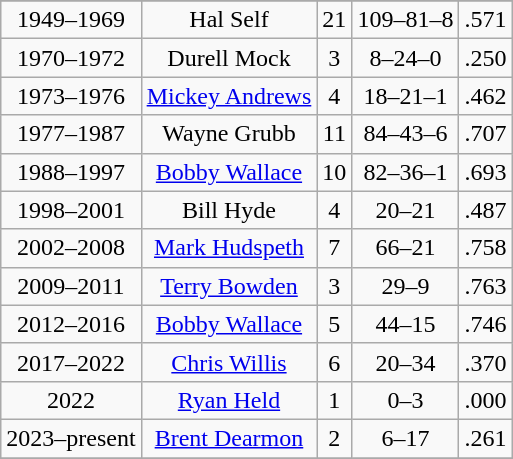<table class="wikitable" style="text-align:center;">
<tr>
</tr>
<tr style="text-align:center;">
<td>1949–1969</td>
<td>Hal Self</td>
<td>21</td>
<td>109–81–8</td>
<td>.571</td>
</tr>
<tr style="text-align:center;">
<td>1970–1972</td>
<td>Durell Mock</td>
<td>3</td>
<td>8–24–0</td>
<td>.250</td>
</tr>
<tr style="text-align:center;">
<td>1973–1976</td>
<td><a href='#'>Mickey Andrews</a></td>
<td>4</td>
<td>18–21–1</td>
<td>.462</td>
</tr>
<tr style="text-align:center;">
<td>1977–1987</td>
<td>Wayne Grubb</td>
<td>11</td>
<td>84–43–6</td>
<td>.707</td>
</tr>
<tr style="text-align:center;">
<td>1988–1997</td>
<td><a href='#'>Bobby Wallace</a></td>
<td>10</td>
<td>82–36–1</td>
<td>.693</td>
</tr>
<tr style="text-align:center;">
<td>1998–2001</td>
<td>Bill Hyde</td>
<td>4</td>
<td>20–21</td>
<td>.487</td>
</tr>
<tr style="text-align:center;">
<td>2002–2008</td>
<td><a href='#'>Mark Hudspeth</a></td>
<td>7</td>
<td>66–21</td>
<td>.758</td>
</tr>
<tr style="text-align:center;">
<td>2009–2011</td>
<td><a href='#'>Terry Bowden</a></td>
<td>3</td>
<td>29–9</td>
<td>.763</td>
</tr>
<tr style="text-align:center;">
<td>2012–2016</td>
<td><a href='#'>Bobby Wallace</a></td>
<td>5</td>
<td>44–15</td>
<td>.746</td>
</tr>
<tr style="text-align:center;">
<td>2017–2022</td>
<td><a href='#'>Chris Willis</a></td>
<td>6</td>
<td>20–34</td>
<td>.370</td>
</tr>
<tr style="text-align:center;">
<td>2022</td>
<td><a href='#'>Ryan Held</a></td>
<td>1</td>
<td>0–3</td>
<td>.000</td>
</tr>
<tr>
<td>2023–present</td>
<td><a href='#'>Brent Dearmon</a></td>
<td>2</td>
<td>6–17</td>
<td>.261</td>
</tr>
<tr>
</tr>
</table>
